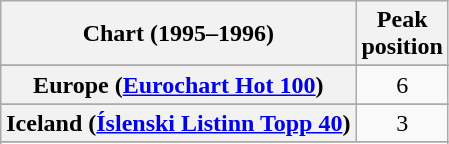<table class="wikitable sortable plainrowheaders" style="text-align:center">
<tr>
<th>Chart (1995–1996)</th>
<th>Peak<br>position</th>
</tr>
<tr>
</tr>
<tr>
</tr>
<tr>
<th scope="row">Europe (<a href='#'>Eurochart Hot 100</a>)</th>
<td>6</td>
</tr>
<tr>
</tr>
<tr>
<th scope="row">Iceland (<a href='#'>Íslenski Listinn Topp 40</a>)</th>
<td>3</td>
</tr>
<tr>
</tr>
<tr>
</tr>
<tr>
</tr>
<tr>
</tr>
<tr>
</tr>
<tr>
</tr>
</table>
